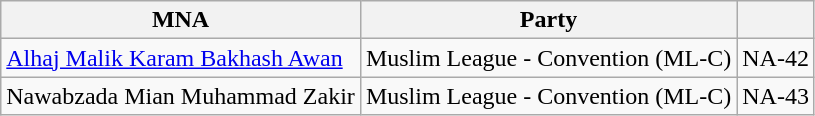<table class="wikitable">
<tr>
<th>MNA</th>
<th>Party</th>
<th></th>
</tr>
<tr>
<td><a href='#'>Alhaj Malik Karam Bakhash Awan</a></td>
<td>Muslim League - Convention (ML-C)</td>
<td>NA-42</td>
</tr>
<tr>
<td>Nawabzada Mian Muhammad Zakir</td>
<td>Muslim League - Convention (ML-C)</td>
<td>NA-43</td>
</tr>
</table>
